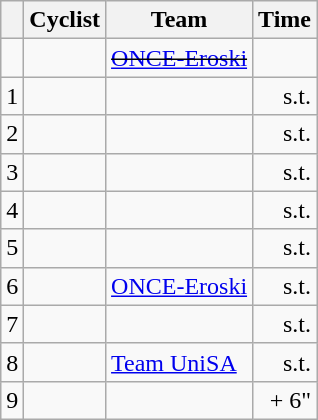<table class="wikitable">
<tr>
<th></th>
<th>Cyclist</th>
<th>Team</th>
<th>Time</th>
</tr>
<tr>
<td></td>
<td><s> </s></td>
<td><s><a href='#'>ONCE-Eroski</a></s></td>
<td style="text-align:right;"></td>
</tr>
<tr>
<td>1</td>
<td></td>
<td></td>
<td style="text-align:right;">s.t.</td>
</tr>
<tr>
<td>2</td>
<td></td>
<td></td>
<td style="text-align:right;">s.t.</td>
</tr>
<tr>
<td>3</td>
<td></td>
<td></td>
<td style="text-align:right;">s.t.</td>
</tr>
<tr>
<td>4</td>
<td></td>
<td></td>
<td style="text-align:right;">s.t.</td>
</tr>
<tr>
<td>5</td>
<td></td>
<td></td>
<td style="text-align:right;">s.t.</td>
</tr>
<tr>
<td>6</td>
<td></td>
<td><a href='#'>ONCE-Eroski</a></td>
<td style="text-align:right;">s.t.</td>
</tr>
<tr>
<td>7</td>
<td></td>
<td></td>
<td style="text-align:right;">s.t.</td>
</tr>
<tr>
<td>8</td>
<td></td>
<td><a href='#'>Team UniSA</a></td>
<td style="text-align:right;">s.t.</td>
</tr>
<tr>
<td>9</td>
<td></td>
<td></td>
<td style="text-align:right;">+ 6"</td>
</tr>
</table>
